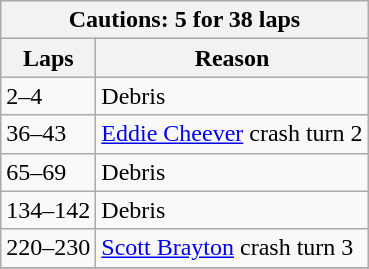<table class="wikitable">
<tr>
<th colspan=2>Cautions: 5 for 38 laps</th>
</tr>
<tr>
<th>Laps</th>
<th>Reason</th>
</tr>
<tr>
<td>2–4</td>
<td>Debris</td>
</tr>
<tr>
<td>36–43</td>
<td><a href='#'>Eddie Cheever</a> crash turn 2</td>
</tr>
<tr>
<td>65–69</td>
<td>Debris</td>
</tr>
<tr>
<td>134–142</td>
<td>Debris</td>
</tr>
<tr>
<td>220–230</td>
<td><a href='#'>Scott Brayton</a> crash turn 3</td>
</tr>
<tr>
</tr>
</table>
